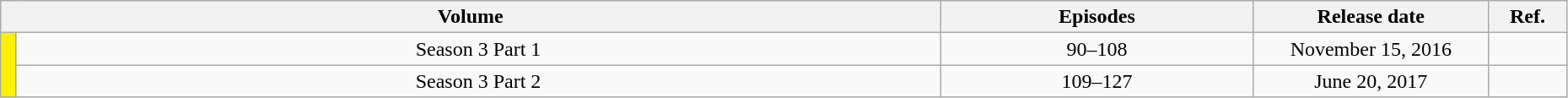<table class="wikitable" style="text-align: center; width: 98%;">
<tr>
<th colspan="2">Volume</th>
<th width="20%">Episodes</th>
<th width="15%">Release date</th>
<th width="5%">Ref.</th>
</tr>
<tr>
<td rowspan="2" width="1%" style="background: #FFF200;"></td>
<td>Season 3 Part 1</td>
<td>90–108</td>
<td>November 15, 2016</td>
<td></td>
</tr>
<tr>
<td>Season 3 Part 2</td>
<td>109–127</td>
<td>June 20, 2017</td>
<td></td>
</tr>
</table>
